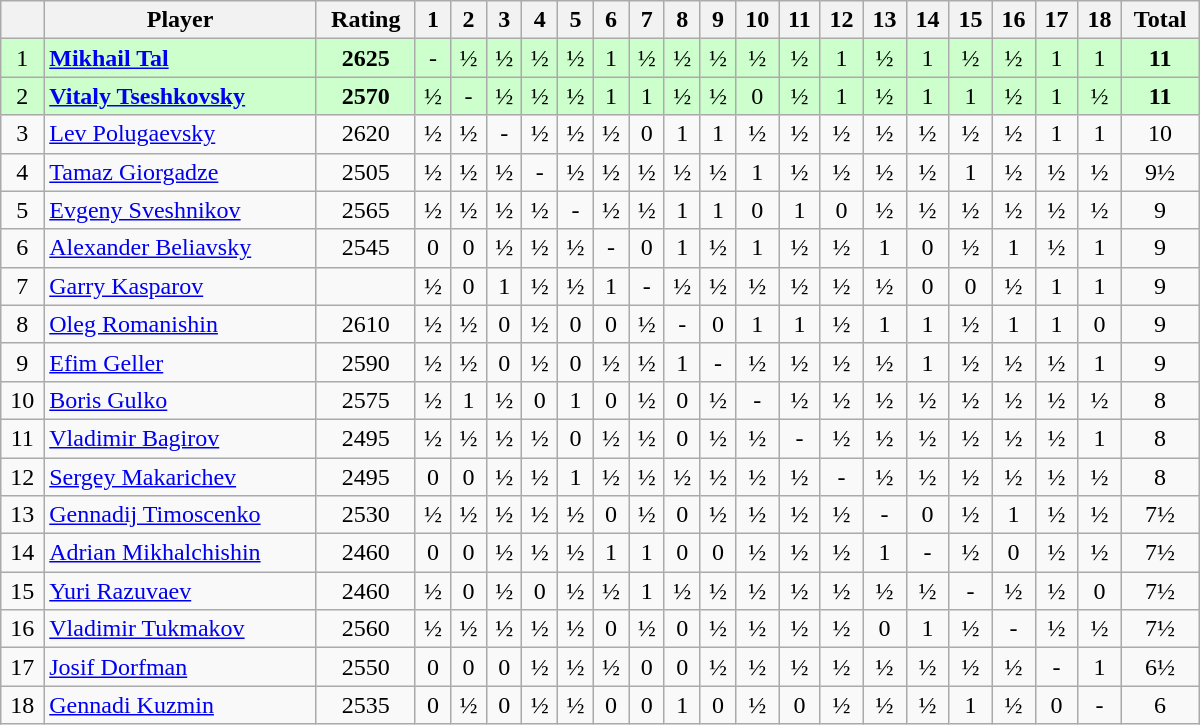<table class="wikitable" border="1" width="800px">
<tr>
<th></th>
<th>Player</th>
<th>Rating</th>
<th>1</th>
<th>2</th>
<th>3</th>
<th>4</th>
<th>5</th>
<th>6</th>
<th>7</th>
<th>8</th>
<th>9</th>
<th>10</th>
<th>11</th>
<th>12</th>
<th>13</th>
<th>14</th>
<th>15</th>
<th>16</th>
<th>17</th>
<th>18</th>
<th>Total</th>
</tr>
<tr align=center style="background:#ccffcc;">
<td>1</td>
<td align=left> <strong><a href='#'>Mikhail Tal</a></strong></td>
<td><strong>2625</strong></td>
<td>-</td>
<td>½</td>
<td>½</td>
<td>½</td>
<td>½</td>
<td>1</td>
<td>½</td>
<td>½</td>
<td>½</td>
<td>½</td>
<td>½</td>
<td>1</td>
<td>½</td>
<td>1</td>
<td>½</td>
<td>½</td>
<td>1</td>
<td>1</td>
<td align=center><strong>11</strong></td>
</tr>
<tr align=center style="background:#ccffcc;">
<td>2</td>
<td align=left> <strong><a href='#'>Vitaly Tseshkovsky</a></strong></td>
<td><strong>2570</strong></td>
<td>½</td>
<td>-</td>
<td>½</td>
<td>½</td>
<td>½</td>
<td>1</td>
<td>1</td>
<td>½</td>
<td>½</td>
<td>0</td>
<td>½</td>
<td>1</td>
<td>½</td>
<td>1</td>
<td>1</td>
<td>½</td>
<td>1</td>
<td>½</td>
<td align=center><strong>11</strong></td>
</tr>
<tr align=center>
<td>3</td>
<td align=left> <a href='#'>Lev Polugaevsky</a></td>
<td>2620</td>
<td>½</td>
<td>½</td>
<td>-</td>
<td>½</td>
<td>½</td>
<td>½</td>
<td>0</td>
<td>1</td>
<td>1</td>
<td>½</td>
<td>½</td>
<td>½</td>
<td>½</td>
<td>½</td>
<td>½</td>
<td>½</td>
<td>1</td>
<td>1</td>
<td align=center>10</td>
</tr>
<tr align=center>
<td>4</td>
<td align=left> <a href='#'>Tamaz Giorgadze</a></td>
<td>2505</td>
<td>½</td>
<td>½</td>
<td>½</td>
<td>-</td>
<td>½</td>
<td>½</td>
<td>½</td>
<td>½</td>
<td>½</td>
<td>1</td>
<td>½</td>
<td>½</td>
<td>½</td>
<td>½</td>
<td>1</td>
<td>½</td>
<td>½</td>
<td>½</td>
<td align=center>9½</td>
</tr>
<tr align=center>
<td>5</td>
<td align=left> <a href='#'>Evgeny Sveshnikov</a></td>
<td>2565</td>
<td>½</td>
<td>½</td>
<td>½</td>
<td>½</td>
<td>-</td>
<td>½</td>
<td>½</td>
<td>1</td>
<td>1</td>
<td>0</td>
<td>1</td>
<td>0</td>
<td>½</td>
<td>½</td>
<td>½</td>
<td>½</td>
<td>½</td>
<td>½</td>
<td align=center>9</td>
</tr>
<tr align=center>
<td>6</td>
<td align=left> <a href='#'>Alexander Beliavsky</a></td>
<td>2545</td>
<td>0</td>
<td>0</td>
<td>½</td>
<td>½</td>
<td>½</td>
<td>-</td>
<td>0</td>
<td>1</td>
<td>½</td>
<td>1</td>
<td>½</td>
<td>½</td>
<td>1</td>
<td>0</td>
<td>½</td>
<td>1</td>
<td>½</td>
<td>1</td>
<td align=center>9</td>
</tr>
<tr align=center>
<td>7</td>
<td align=left> <a href='#'>Garry Kasparov</a></td>
<td></td>
<td>½</td>
<td>0</td>
<td>1</td>
<td>½</td>
<td>½</td>
<td>1</td>
<td>-</td>
<td>½</td>
<td>½</td>
<td>½</td>
<td>½</td>
<td>½</td>
<td>½</td>
<td>0</td>
<td>0</td>
<td>½</td>
<td>1</td>
<td>1</td>
<td align=center>9</td>
</tr>
<tr align=center>
<td>8</td>
<td align=left> <a href='#'>Oleg Romanishin</a></td>
<td>2610</td>
<td>½</td>
<td>½</td>
<td>0</td>
<td>½</td>
<td>0</td>
<td>0</td>
<td>½</td>
<td>-</td>
<td>0</td>
<td>1</td>
<td>1</td>
<td>½</td>
<td>1</td>
<td>1</td>
<td>½</td>
<td>1</td>
<td>1</td>
<td>0</td>
<td align=center>9</td>
</tr>
<tr align=center>
<td>9</td>
<td align=left> <a href='#'>Efim Geller</a></td>
<td>2590</td>
<td>½</td>
<td>½</td>
<td>0</td>
<td>½</td>
<td>0</td>
<td>½</td>
<td>½</td>
<td>1</td>
<td>-</td>
<td>½</td>
<td>½</td>
<td>½</td>
<td>½</td>
<td>1</td>
<td>½</td>
<td>½</td>
<td>½</td>
<td>1</td>
<td align=center>9</td>
</tr>
<tr align=center>
<td>10</td>
<td align=left> <a href='#'>Boris Gulko</a></td>
<td>2575</td>
<td>½</td>
<td>1</td>
<td>½</td>
<td>0</td>
<td>1</td>
<td>0</td>
<td>½</td>
<td>0</td>
<td>½</td>
<td>-</td>
<td>½</td>
<td>½</td>
<td>½</td>
<td>½</td>
<td>½</td>
<td>½</td>
<td>½</td>
<td>½</td>
<td align=center>8</td>
</tr>
<tr align=center>
<td>11</td>
<td align=left> <a href='#'>Vladimir Bagirov</a></td>
<td>2495</td>
<td>½</td>
<td>½</td>
<td>½</td>
<td>½</td>
<td>0</td>
<td>½</td>
<td>½</td>
<td>0</td>
<td>½</td>
<td>½</td>
<td>-</td>
<td>½</td>
<td>½</td>
<td>½</td>
<td>½</td>
<td>½</td>
<td>½</td>
<td>1</td>
<td align=center>8</td>
</tr>
<tr align=center>
<td>12</td>
<td align=left> <a href='#'>Sergey Makarichev</a></td>
<td>2495</td>
<td>0</td>
<td>0</td>
<td>½</td>
<td>½</td>
<td>1</td>
<td>½</td>
<td>½</td>
<td>½</td>
<td>½</td>
<td>½</td>
<td>½</td>
<td>-</td>
<td>½</td>
<td>½</td>
<td>½</td>
<td>½</td>
<td>½</td>
<td>½</td>
<td align=center>8</td>
</tr>
<tr align=center>
<td>13</td>
<td align=left> <a href='#'>Gennadij Timoscenko</a></td>
<td>2530</td>
<td>½</td>
<td>½</td>
<td>½</td>
<td>½</td>
<td>½</td>
<td>0</td>
<td>½</td>
<td>0</td>
<td>½</td>
<td>½</td>
<td>½</td>
<td>½</td>
<td>-</td>
<td>0</td>
<td>½</td>
<td>1</td>
<td>½</td>
<td>½</td>
<td align=center>7½</td>
</tr>
<tr align=center>
<td>14</td>
<td align=left> <a href='#'>Adrian Mikhalchishin</a></td>
<td>2460</td>
<td>0</td>
<td>0</td>
<td>½</td>
<td>½</td>
<td>½</td>
<td>1</td>
<td>1</td>
<td>0</td>
<td>0</td>
<td>½</td>
<td>½</td>
<td>½</td>
<td>1</td>
<td>-</td>
<td>½</td>
<td>0</td>
<td>½</td>
<td>½</td>
<td align=center>7½</td>
</tr>
<tr align=center>
<td>15</td>
<td align=left> <a href='#'>Yuri Razuvaev</a></td>
<td>2460</td>
<td>½</td>
<td>0</td>
<td>½</td>
<td>0</td>
<td>½</td>
<td>½</td>
<td>1</td>
<td>½</td>
<td>½</td>
<td>½</td>
<td>½</td>
<td>½</td>
<td>½</td>
<td>½</td>
<td>-</td>
<td>½</td>
<td>½</td>
<td>0</td>
<td align=center>7½</td>
</tr>
<tr align=center>
<td>16</td>
<td align=left> <a href='#'>Vladimir Tukmakov</a></td>
<td>2560</td>
<td>½</td>
<td>½</td>
<td>½</td>
<td>½</td>
<td>½</td>
<td>0</td>
<td>½</td>
<td>0</td>
<td>½</td>
<td>½</td>
<td>½</td>
<td>½</td>
<td>0</td>
<td>1</td>
<td>½</td>
<td>-</td>
<td>½</td>
<td>½</td>
<td align=center>7½</td>
</tr>
<tr align=center>
<td>17</td>
<td align=left> <a href='#'>Josif Dorfman</a></td>
<td>2550</td>
<td>0</td>
<td>0</td>
<td>0</td>
<td>½</td>
<td>½</td>
<td>½</td>
<td>0</td>
<td>0</td>
<td>½</td>
<td>½</td>
<td>½</td>
<td>½</td>
<td>½</td>
<td>½</td>
<td>½</td>
<td>½</td>
<td>-</td>
<td>1</td>
<td align=center>6½</td>
</tr>
<tr align=center>
<td>18</td>
<td align=left> <a href='#'>Gennadi Kuzmin</a></td>
<td>2535</td>
<td>0</td>
<td>½</td>
<td>0</td>
<td>½</td>
<td>½</td>
<td>0</td>
<td>0</td>
<td>1</td>
<td>0</td>
<td>½</td>
<td>0</td>
<td>½</td>
<td>½</td>
<td>½</td>
<td>1</td>
<td>½</td>
<td>0</td>
<td>-</td>
<td align=center>6</td>
</tr>
</table>
